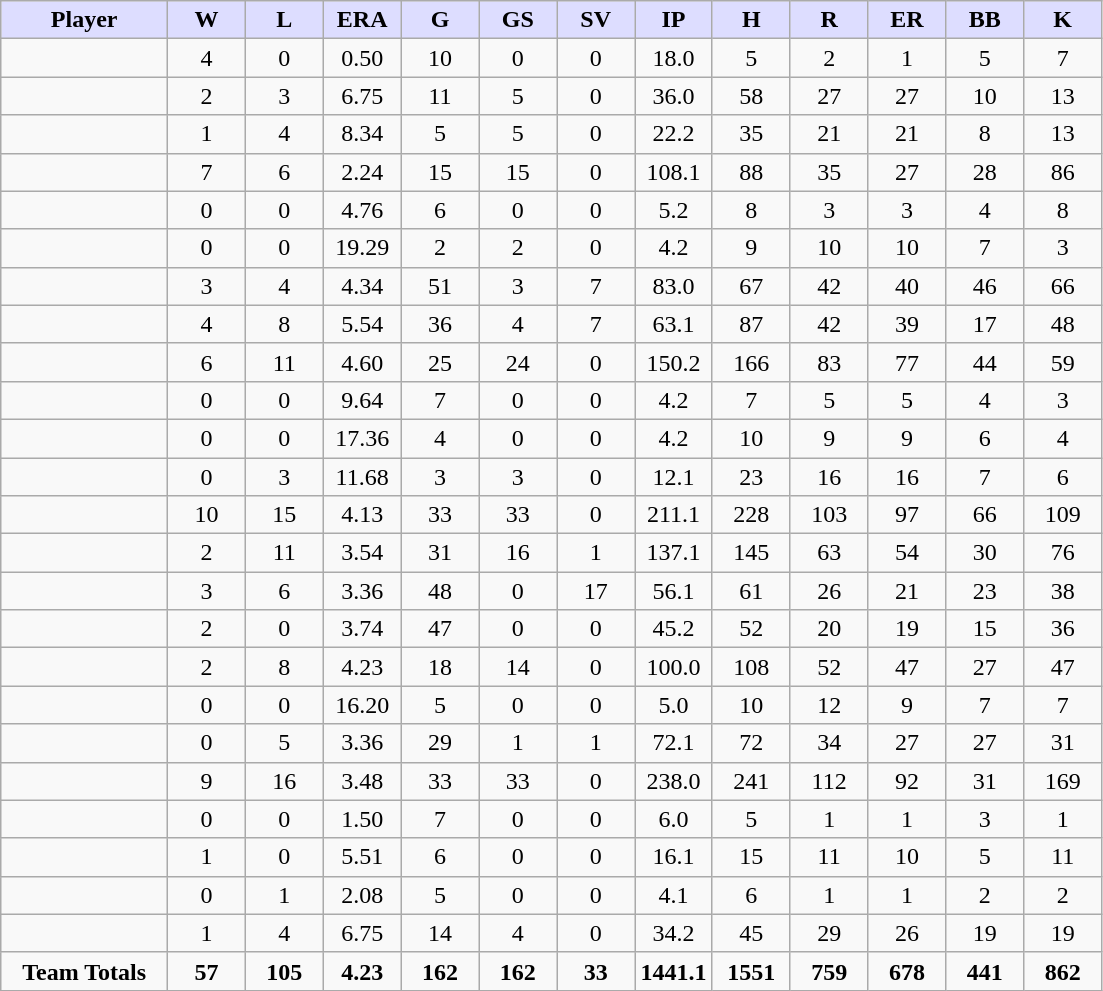<table class="wikitable" style="text-align:center;">
<tr>
<th style="background:#ddf; width:15%;">Player</th>
<th style="background:#ddf; width:7%;">W</th>
<th style="background:#ddf; width:7%;">L</th>
<th style="background:#ddf; width:7%;">ERA</th>
<th style="background:#ddf; width:7%;">G</th>
<th style="background:#ddf; width:7%;">GS</th>
<th style="background:#ddf; width:7%;">SV</th>
<th style="background:#ddf; width:7%;">IP</th>
<th style="background:#ddf; width:7%;">H</th>
<th style="background:#ddf; width:7%;">R</th>
<th style="background:#ddf; width:7%;">ER</th>
<th style="background:#ddf; width:7%;">BB</th>
<th style="background:#ddf; width:7%;">K</th>
</tr>
<tr>
<td align=left></td>
<td>4</td>
<td>0</td>
<td>0.50</td>
<td>10</td>
<td>0</td>
<td>0</td>
<td>18.0</td>
<td>5</td>
<td>2</td>
<td>1</td>
<td>5</td>
<td>7</td>
</tr>
<tr>
<td align=left></td>
<td>2</td>
<td>3</td>
<td>6.75</td>
<td>11</td>
<td>5</td>
<td>0</td>
<td>36.0</td>
<td>58</td>
<td>27</td>
<td>27</td>
<td>10</td>
<td>13</td>
</tr>
<tr>
<td align=left></td>
<td>1</td>
<td>4</td>
<td>8.34</td>
<td>5</td>
<td>5</td>
<td>0</td>
<td>22.2</td>
<td>35</td>
<td>21</td>
<td>21</td>
<td>8</td>
<td>13</td>
</tr>
<tr>
<td align=left></td>
<td>7</td>
<td>6</td>
<td>2.24</td>
<td>15</td>
<td>15</td>
<td>0</td>
<td>108.1</td>
<td>88</td>
<td>35</td>
<td>27</td>
<td>28</td>
<td>86</td>
</tr>
<tr>
<td align=left></td>
<td>0</td>
<td>0</td>
<td>4.76</td>
<td>6</td>
<td>0</td>
<td>0</td>
<td>5.2</td>
<td>8</td>
<td>3</td>
<td>3</td>
<td>4</td>
<td>8</td>
</tr>
<tr>
<td align=left></td>
<td>0</td>
<td>0</td>
<td>19.29</td>
<td>2</td>
<td>2</td>
<td>0</td>
<td>4.2</td>
<td>9</td>
<td>10</td>
<td>10</td>
<td>7</td>
<td>3</td>
</tr>
<tr>
<td align=left></td>
<td>3</td>
<td>4</td>
<td>4.34</td>
<td>51</td>
<td>3</td>
<td>7</td>
<td>83.0</td>
<td>67</td>
<td>42</td>
<td>40</td>
<td>46</td>
<td>66</td>
</tr>
<tr>
<td align=left></td>
<td>4</td>
<td>8</td>
<td>5.54</td>
<td>36</td>
<td>4</td>
<td>7</td>
<td>63.1</td>
<td>87</td>
<td>42</td>
<td>39</td>
<td>17</td>
<td>48</td>
</tr>
<tr>
<td align=left></td>
<td>6</td>
<td>11</td>
<td>4.60</td>
<td>25</td>
<td>24</td>
<td>0</td>
<td>150.2</td>
<td>166</td>
<td>83</td>
<td>77</td>
<td>44</td>
<td>59</td>
</tr>
<tr>
<td align=left></td>
<td>0</td>
<td>0</td>
<td>9.64</td>
<td>7</td>
<td>0</td>
<td>0</td>
<td>4.2</td>
<td>7</td>
<td>5</td>
<td>5</td>
<td>4</td>
<td>3</td>
</tr>
<tr>
<td align=left></td>
<td>0</td>
<td>0</td>
<td>17.36</td>
<td>4</td>
<td>0</td>
<td>0</td>
<td>4.2</td>
<td>10</td>
<td>9</td>
<td>9</td>
<td>6</td>
<td>4</td>
</tr>
<tr>
<td align=left></td>
<td>0</td>
<td>3</td>
<td>11.68</td>
<td>3</td>
<td>3</td>
<td>0</td>
<td>12.1</td>
<td>23</td>
<td>16</td>
<td>16</td>
<td>7</td>
<td>6</td>
</tr>
<tr>
<td align=left></td>
<td>10</td>
<td>15</td>
<td>4.13</td>
<td>33</td>
<td>33</td>
<td>0</td>
<td>211.1</td>
<td>228</td>
<td>103</td>
<td>97</td>
<td>66</td>
<td>109</td>
</tr>
<tr>
<td align=left></td>
<td>2</td>
<td>11</td>
<td>3.54</td>
<td>31</td>
<td>16</td>
<td>1</td>
<td>137.1</td>
<td>145</td>
<td>63</td>
<td>54</td>
<td>30</td>
<td>76</td>
</tr>
<tr>
<td align=left></td>
<td>3</td>
<td>6</td>
<td>3.36</td>
<td>48</td>
<td>0</td>
<td>17</td>
<td>56.1</td>
<td>61</td>
<td>26</td>
<td>21</td>
<td>23</td>
<td>38</td>
</tr>
<tr>
<td align=left></td>
<td>2</td>
<td>0</td>
<td>3.74</td>
<td>47</td>
<td>0</td>
<td>0</td>
<td>45.2</td>
<td>52</td>
<td>20</td>
<td>19</td>
<td>15</td>
<td>36</td>
</tr>
<tr>
<td align=left></td>
<td>2</td>
<td>8</td>
<td>4.23</td>
<td>18</td>
<td>14</td>
<td>0</td>
<td>100.0</td>
<td>108</td>
<td>52</td>
<td>47</td>
<td>27</td>
<td>47</td>
</tr>
<tr>
<td align=left></td>
<td>0</td>
<td>0</td>
<td>16.20</td>
<td>5</td>
<td>0</td>
<td>0</td>
<td>5.0</td>
<td>10</td>
<td>12</td>
<td>9</td>
<td>7</td>
<td>7</td>
</tr>
<tr>
<td align=left></td>
<td>0</td>
<td>5</td>
<td>3.36</td>
<td>29</td>
<td>1</td>
<td>1</td>
<td>72.1</td>
<td>72</td>
<td>34</td>
<td>27</td>
<td>27</td>
<td>31</td>
</tr>
<tr>
<td align=left></td>
<td>9</td>
<td>16</td>
<td>3.48</td>
<td>33</td>
<td>33</td>
<td>0</td>
<td>238.0</td>
<td>241</td>
<td>112</td>
<td>92</td>
<td>31</td>
<td>169</td>
</tr>
<tr>
<td align=left></td>
<td>0</td>
<td>0</td>
<td>1.50</td>
<td>7</td>
<td>0</td>
<td>0</td>
<td>6.0</td>
<td>5</td>
<td>1</td>
<td>1</td>
<td>3</td>
<td>1</td>
</tr>
<tr>
<td align=left></td>
<td>1</td>
<td>0</td>
<td>5.51</td>
<td>6</td>
<td>0</td>
<td>0</td>
<td>16.1</td>
<td>15</td>
<td>11</td>
<td>10</td>
<td>5</td>
<td>11</td>
</tr>
<tr>
<td align=left></td>
<td>0</td>
<td>1</td>
<td>2.08</td>
<td>5</td>
<td>0</td>
<td>0</td>
<td>4.1</td>
<td>6</td>
<td>1</td>
<td>1</td>
<td>2</td>
<td>2</td>
</tr>
<tr>
<td align=left></td>
<td>1</td>
<td>4</td>
<td>6.75</td>
<td>14</td>
<td>4</td>
<td>0</td>
<td>34.2</td>
<td>45</td>
<td>29</td>
<td>26</td>
<td>19</td>
<td>19</td>
</tr>
<tr class="sortbottom">
<td><strong>Team Totals</strong></td>
<td><strong>57</strong></td>
<td><strong>105</strong></td>
<td><strong>4.23</strong></td>
<td><strong>162</strong></td>
<td><strong>162</strong></td>
<td><strong>33</strong></td>
<td><strong>1441.1</strong></td>
<td><strong>1551</strong></td>
<td><strong>759</strong></td>
<td><strong>678</strong></td>
<td><strong>441</strong></td>
<td><strong>862</strong></td>
</tr>
</table>
